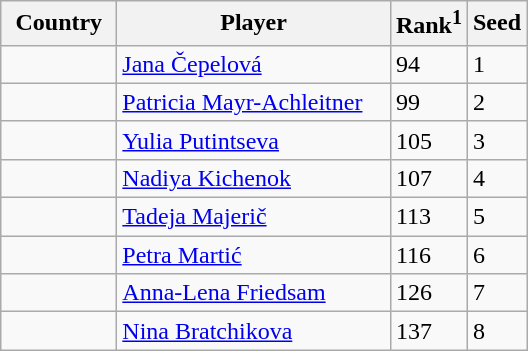<table class="sortable wikitable">
<tr>
<th width="70">Country</th>
<th width="175">Player</th>
<th>Rank<sup>1</sup></th>
<th>Seed</th>
</tr>
<tr>
<td></td>
<td><a href='#'>Jana Čepelová</a></td>
<td>94</td>
<td>1</td>
</tr>
<tr>
<td></td>
<td><a href='#'>Patricia Mayr-Achleitner</a></td>
<td>99</td>
<td>2</td>
</tr>
<tr>
<td></td>
<td><a href='#'>Yulia Putintseva</a></td>
<td>105</td>
<td>3</td>
</tr>
<tr>
<td></td>
<td><a href='#'>Nadiya Kichenok</a></td>
<td>107</td>
<td>4</td>
</tr>
<tr>
<td></td>
<td><a href='#'>Tadeja Majerič</a></td>
<td>113</td>
<td>5</td>
</tr>
<tr>
<td></td>
<td><a href='#'>Petra Martić</a></td>
<td>116</td>
<td>6</td>
</tr>
<tr>
<td></td>
<td><a href='#'>Anna-Lena Friedsam</a></td>
<td>126</td>
<td>7</td>
</tr>
<tr>
<td></td>
<td><a href='#'>Nina Bratchikova</a></td>
<td>137</td>
<td>8</td>
</tr>
</table>
